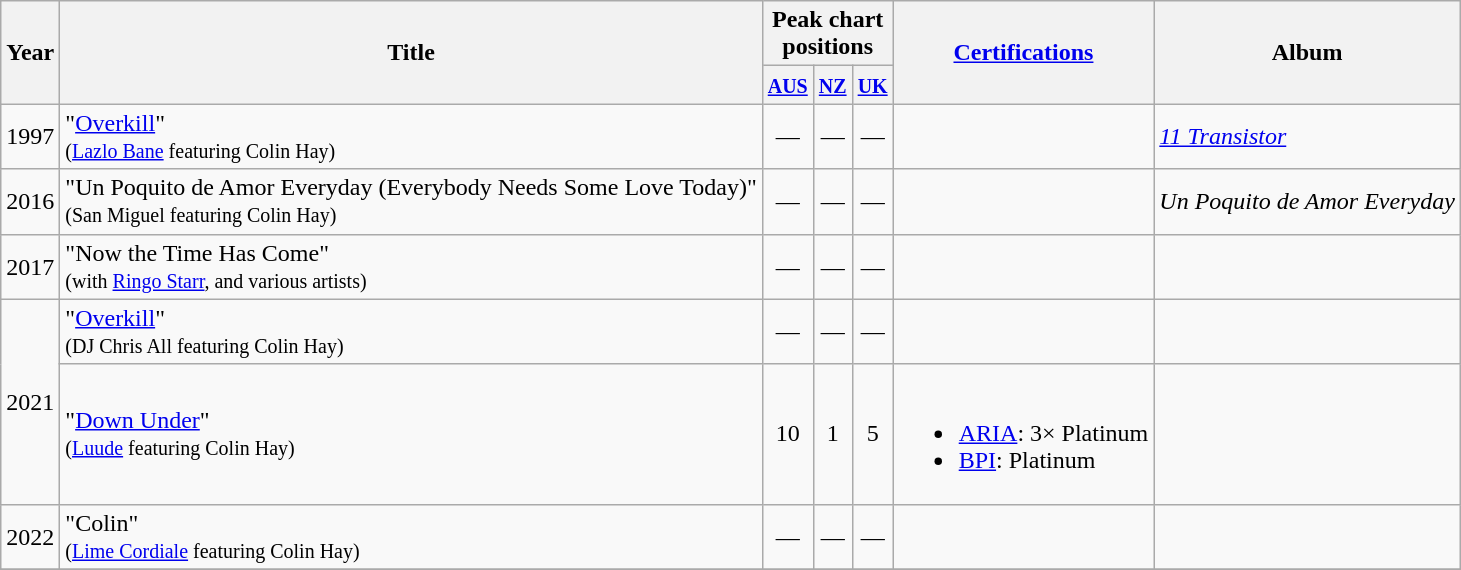<table class="wikitable">
<tr>
<th scope="col" rowspan="2">Year</th>
<th scope="col" rowspan="2">Title</th>
<th scope="col" colspan="3">Peak chart<br>positions</th>
<th scope="col" rowspan="2"><a href='#'>Certifications</a></th>
<th scope="col" rowspan="2">Album</th>
</tr>
<tr>
<th scope="col" style="text-align:center;"><small><a href='#'>AUS</a></small><br></th>
<th scope="col" style="text-align:center;"><small><a href='#'>NZ</a></small><br></th>
<th scope="col" style="text-align:center;"><small><a href='#'>UK</a></small><br></th>
</tr>
<tr>
<td>1997</td>
<td>"<a href='#'>Overkill</a>"<br><small>(<a href='#'>Lazlo Bane</a> featuring Colin Hay)</small></td>
<td align="center">—</td>
<td align="center">—</td>
<td align="center">—</td>
<td></td>
<td><em><a href='#'>11 Transistor</a></em></td>
</tr>
<tr>
<td>2016</td>
<td>"Un Poquito de Amor Everyday (Everybody Needs Some Love Today)"<br><small>(San Miguel featuring Colin Hay)</small></td>
<td align="center">—</td>
<td align="center">—</td>
<td align="center">—</td>
<td></td>
<td><em>Un Poquito de Amor Everyday</em></td>
</tr>
<tr>
<td>2017</td>
<td>"Now the Time Has Come"<br><small>(with <a href='#'>Ringo Starr</a>, and various artists)</small></td>
<td align="center">—</td>
<td align="center">—</td>
<td align="center">—</td>
<td></td>
<td></td>
</tr>
<tr>
<td rowspan="2">2021</td>
<td>"<a href='#'>Overkill</a>"<br><small>(DJ Chris All featuring Colin Hay)</small></td>
<td align="center">—</td>
<td align="center">—</td>
<td align="center">—</td>
<td></td>
<td></td>
</tr>
<tr>
<td>"<a href='#'>Down Under</a>"<br><small>(<a href='#'>Luude</a> featuring Colin Hay)</small></td>
<td align="center">10</td>
<td align="center">1</td>
<td align="center">5</td>
<td><br><ul><li><a href='#'>ARIA</a>: 3× Platinum</li><li><a href='#'>BPI</a>: Platinum</li></ul></td>
<td></td>
</tr>
<tr>
<td>2022</td>
<td>"Colin"<br><small>(<a href='#'>Lime Cordiale</a> featuring Colin Hay)</small></td>
<td align="center">—</td>
<td align="center">—</td>
<td align="center">—</td>
<td></td>
<td></td>
</tr>
<tr>
</tr>
</table>
